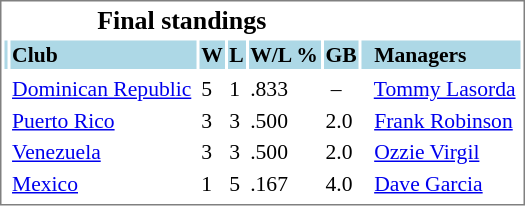<table cellpadding="1" width="350px" style="font-size: 90%; border: 1px solid gray;">
<tr align="center" style="font-size: larger;">
<td colspan=6><strong>Final standings</strong></td>
</tr>
<tr style="background:lightblue;">
<td></td>
<td><strong>Club</strong></td>
<td><strong>W</strong></td>
<td><strong>L</strong></td>
<td><strong>W/L %</strong></td>
<td><strong>GB</strong></td>
<td>  <strong>Managers</strong></td>
</tr>
<tr align="center" style="vertical-align: middle;" style="background:lightblue;">
</tr>
<tr>
<td></td>
<td><a href='#'>Dominican Republic</a></td>
<td>5</td>
<td>1</td>
<td>.833</td>
<td> –</td>
<td>  <a href='#'>Tommy Lasorda</a></td>
</tr>
<tr>
<td></td>
<td><a href='#'>Puerto Rico</a></td>
<td>3</td>
<td>3</td>
<td>.500</td>
<td>2.0</td>
<td>  <a href='#'>Frank Robinson</a></td>
</tr>
<tr>
<td></td>
<td><a href='#'>Venezuela</a></td>
<td>3</td>
<td>3</td>
<td>.500</td>
<td>2.0</td>
<td>  <a href='#'>Ozzie Virgil</a></td>
</tr>
<tr>
<td></td>
<td><a href='#'>Mexico</a></td>
<td>1</td>
<td>5</td>
<td>.167</td>
<td>4.0</td>
<td>  <a href='#'>Dave Garcia</a></td>
</tr>
<tr>
</tr>
</table>
